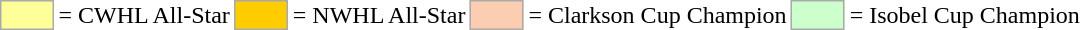<table>
<tr>
<td style="background-color:#FFFF99; border:1px solid #aaaaaa; width:2em;"></td>
<td>= CWHL All-Star</td>
<td style="background-color:#FFCC00; border:1px solid #aaaaaa; width:2em;"></td>
<td>= NWHL All-Star</td>
<td style="background-color:#FBCEB1; border:1px solid #aaaaaa; width:2em;"></td>
<td>= Clarkson Cup Champion</td>
<td style="background-color:#CCFFCC; border:1px solid #aaaaaa; width:2em;"></td>
<td>= Isobel Cup Champion</td>
</tr>
</table>
